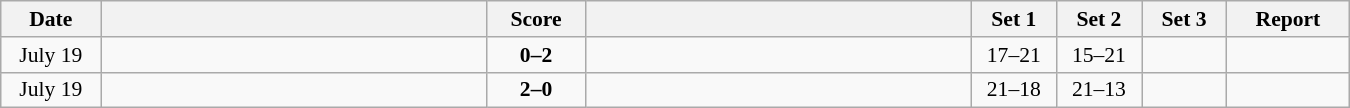<table class="wikitable" style="text-align: center; font-size:90% ">
<tr>
<th width="60">Date</th>
<th align="right" width="250"></th>
<th width="60">Score</th>
<th align="left" width="250"></th>
<th width="50">Set 1</th>
<th width="50">Set 2</th>
<th width="50">Set 3</th>
<th width="75">Report</th>
</tr>
<tr>
<td>July 19</td>
<td align=left></td>
<td align=center><strong>0–2</strong></td>
<td align=left><strong></strong></td>
<td>17–21</td>
<td>15–21</td>
<td></td>
<td></td>
</tr>
<tr>
<td>July 19</td>
<td align=left><strong></strong></td>
<td align=center><strong>2–0</strong></td>
<td align=left></td>
<td>21–18</td>
<td>21–13</td>
<td></td>
<td></td>
</tr>
</table>
